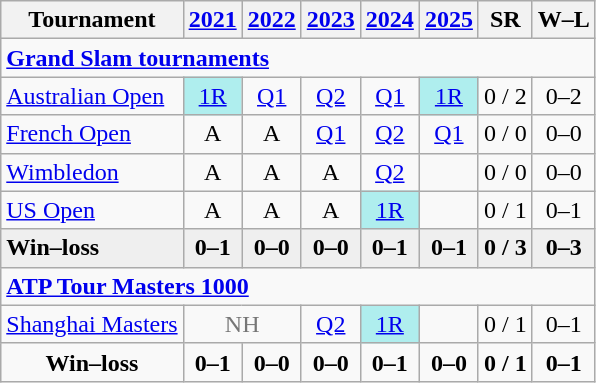<table class=wikitable style=text-align:center;>
<tr>
<th>Tournament</th>
<th><a href='#'>2021</a></th>
<th><a href='#'>2022</a></th>
<th><a href='#'>2023</a></th>
<th><a href='#'>2024</a></th>
<th><a href='#'>2025</a></th>
<th>SR</th>
<th>W–L</th>
</tr>
<tr>
<td colspan=9 align="left"><strong><a href='#'>Grand Slam tournaments</a></strong></td>
</tr>
<tr>
<td align=left><a href='#'>Australian Open</a></td>
<td style=background:#afeeee><a href='#'>1R</a></td>
<td><a href='#'>Q1</a></td>
<td><a href='#'>Q2</a></td>
<td><a href='#'>Q1</a></td>
<td style=background:#afeeee><a href='#'>1R</a></td>
<td>0 / 2</td>
<td>0–2</td>
</tr>
<tr>
<td align=left><a href='#'>French Open</a></td>
<td>A</td>
<td>A</td>
<td><a href='#'>Q1</a></td>
<td><a href='#'>Q2</a></td>
<td><a href='#'>Q1</a></td>
<td>0 / 0</td>
<td>0–0</td>
</tr>
<tr>
<td align=left><a href='#'>Wimbledon</a></td>
<td>A</td>
<td>A</td>
<td>A</td>
<td><a href='#'>Q2</a></td>
<td></td>
<td>0 / 0</td>
<td>0–0</td>
</tr>
<tr>
<td align=left><a href='#'>US Open</a></td>
<td>A</td>
<td>A</td>
<td>A</td>
<td style=background:#afeeee><a href='#'>1R</a></td>
<td></td>
<td>0 / 1</td>
<td>0–1</td>
</tr>
<tr style=font-weight:bold;background:#efefef>
<td style=text-align:left>Win–loss</td>
<td>0–1</td>
<td>0–0</td>
<td>0–0</td>
<td>0–1</td>
<td>0–1</td>
<td>0 / 3</td>
<td>0–3</td>
</tr>
<tr>
<td colspan="9" align="left"><strong><a href='#'>ATP Tour Masters 1000</a></strong></td>
</tr>
<tr>
<td><a href='#'>Shanghai Masters</a></td>
<td colspan=2 style=color:#767676>NH</td>
<td><a href='#'>Q2</a></td>
<td style=background:#afeeee><a href='#'>1R</a></td>
<td></td>
<td>0 / 1</td>
<td>0–1</td>
</tr>
<tr>
<td><strong>Win–loss</strong></td>
<td><strong>0–1</strong></td>
<td><strong>0–0</strong></td>
<td><strong>0–0</strong></td>
<td><strong>0–1</strong></td>
<td><strong>0–0</strong></td>
<td><strong>0 / 1</strong></td>
<td><strong>0–1</strong></td>
</tr>
</table>
